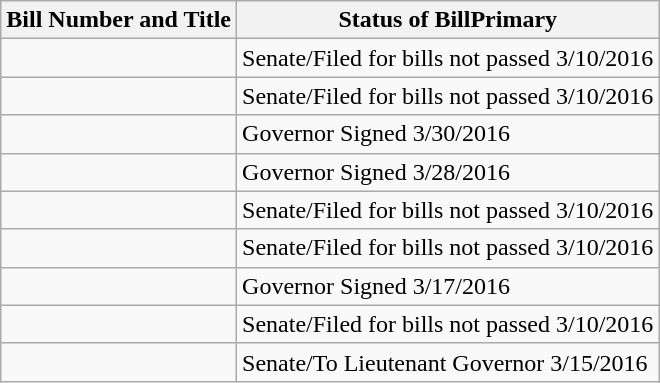<table class="wikitable">
<tr>
<th>Bill Number and Title</th>
<th>Status of BillPrimary</th>
</tr>
<tr>
<td></td>
<td>Senate/Filed for bills not passed 3/10/2016</td>
</tr>
<tr>
<td></td>
<td>Senate/Filed for bills not passed 3/10/2016</td>
</tr>
<tr>
<td></td>
<td>Governor Signed 3/30/2016</td>
</tr>
<tr>
<td></td>
<td>Governor Signed 3/28/2016</td>
</tr>
<tr>
<td></td>
<td>Senate/Filed for bills not passed 3/10/2016</td>
</tr>
<tr>
<td></td>
<td>Senate/Filed for bills not passed 3/10/2016</td>
</tr>
<tr>
<td></td>
<td>Governor Signed 3/17/2016</td>
</tr>
<tr>
<td></td>
<td>Senate/Filed for bills not passed 3/10/2016</td>
</tr>
<tr>
<td></td>
<td>Senate/To Lieutenant Governor 3/15/2016</td>
</tr>
</table>
